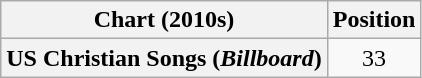<table class="wikitable plainrowheaders" style="text-align:center">
<tr>
<th scope="col">Chart (2010s)</th>
<th scope="col">Position</th>
</tr>
<tr>
<th scope="row">US Christian Songs (<em>Billboard</em>)</th>
<td>33</td>
</tr>
</table>
